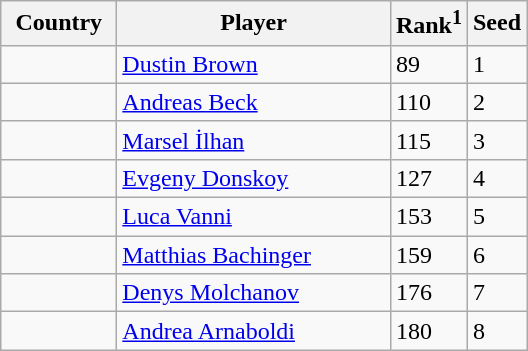<table class="sortable wikitable">
<tr>
<th width="70">Country</th>
<th width="175">Player</th>
<th>Rank<sup>1</sup></th>
<th>Seed</th>
</tr>
<tr>
<td></td>
<td><a href='#'>Dustin Brown</a></td>
<td>89</td>
<td>1</td>
</tr>
<tr>
<td></td>
<td><a href='#'>Andreas Beck</a></td>
<td>110</td>
<td>2</td>
</tr>
<tr>
<td></td>
<td><a href='#'>Marsel İlhan</a></td>
<td>115</td>
<td>3</td>
</tr>
<tr>
<td></td>
<td><a href='#'>Evgeny Donskoy</a></td>
<td>127</td>
<td>4</td>
</tr>
<tr>
<td></td>
<td><a href='#'>Luca Vanni</a></td>
<td>153</td>
<td>5</td>
</tr>
<tr>
<td></td>
<td><a href='#'>Matthias Bachinger</a></td>
<td>159</td>
<td>6</td>
</tr>
<tr>
<td></td>
<td><a href='#'>Denys Molchanov</a></td>
<td>176</td>
<td>7</td>
</tr>
<tr>
<td></td>
<td><a href='#'>Andrea Arnaboldi</a></td>
<td>180</td>
<td>8</td>
</tr>
</table>
